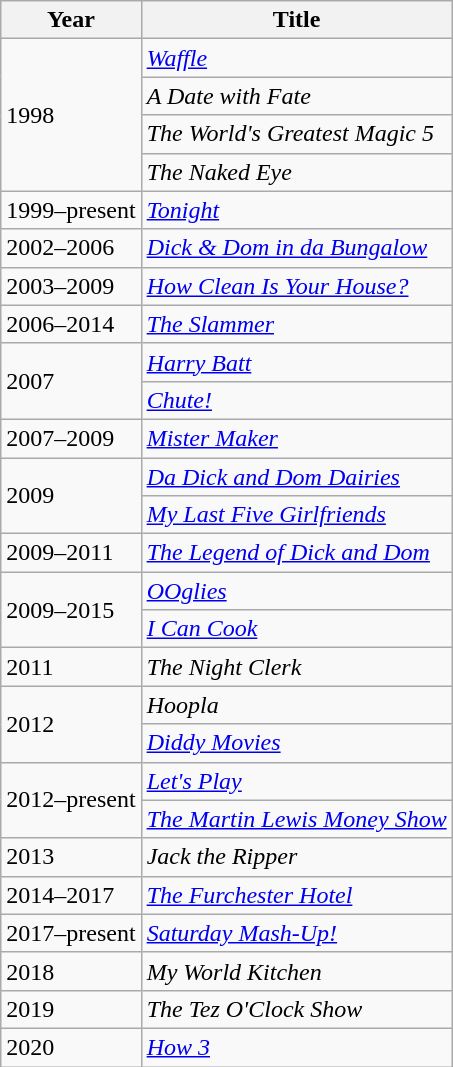<table class="wikitable">
<tr>
<th>Year</th>
<th>Title</th>
</tr>
<tr>
<td rowspan="4">1998</td>
<td><em><a href='#'>Waffle</a></em></td>
</tr>
<tr>
<td><em>A Date with Fate</em></td>
</tr>
<tr>
<td><em>The World's Greatest Magic 5</em></td>
</tr>
<tr>
<td><em>The Naked Eye</em></td>
</tr>
<tr>
<td>1999–present</td>
<td><em><a href='#'>Tonight</a></em></td>
</tr>
<tr>
<td>2002–2006</td>
<td><em><a href='#'>Dick & Dom in da Bungalow</a></em></td>
</tr>
<tr>
<td>2003–2009</td>
<td><em><a href='#'>How Clean Is Your House?</a></em></td>
</tr>
<tr>
<td>2006–2014</td>
<td><em><a href='#'>The Slammer</a></em></td>
</tr>
<tr>
<td rowspan="2">2007</td>
<td><em><a href='#'>Harry Batt</a></em></td>
</tr>
<tr>
<td><em><a href='#'>Chute!</a></em></td>
</tr>
<tr>
<td>2007–2009</td>
<td><em><a href='#'>Mister Maker</a></em></td>
</tr>
<tr>
<td rowspan="2">2009</td>
<td><em><a href='#'>Da Dick and Dom Dairies</a></em></td>
</tr>
<tr>
<td><em><a href='#'>My Last Five Girlfriends</a></em></td>
</tr>
<tr>
<td>2009–2011</td>
<td><em><a href='#'>The Legend of Dick and Dom</a></em></td>
</tr>
<tr>
<td rowspan="2">2009–2015</td>
<td><em><a href='#'>OOglies</a></em></td>
</tr>
<tr>
<td><em><a href='#'>I Can Cook</a></em></td>
</tr>
<tr>
<td>2011</td>
<td><em>The Night Clerk</em></td>
</tr>
<tr>
<td rowspan="2">2012</td>
<td><em>Hoopla</em></td>
</tr>
<tr>
<td><em><a href='#'>Diddy Movies</a></em></td>
</tr>
<tr>
<td rowspan="2">2012–present</td>
<td><em><a href='#'>Let's Play</a></em></td>
</tr>
<tr>
<td><em><a href='#'>The Martin Lewis Money Show</a></em></td>
</tr>
<tr>
<td>2013</td>
<td><em>Jack the Ripper</em></td>
</tr>
<tr>
<td>2014–2017</td>
<td><em><a href='#'>The Furchester Hotel</a></em></td>
</tr>
<tr>
<td>2017–present</td>
<td><em><a href='#'>Saturday Mash-Up!</a></em></td>
</tr>
<tr>
<td>2018</td>
<td><em>My World Kitchen</em></td>
</tr>
<tr>
<td>2019</td>
<td><em>The Tez O'Clock Show</em></td>
</tr>
<tr>
<td>2020</td>
<td><em><a href='#'>How 3</a></em></td>
</tr>
</table>
